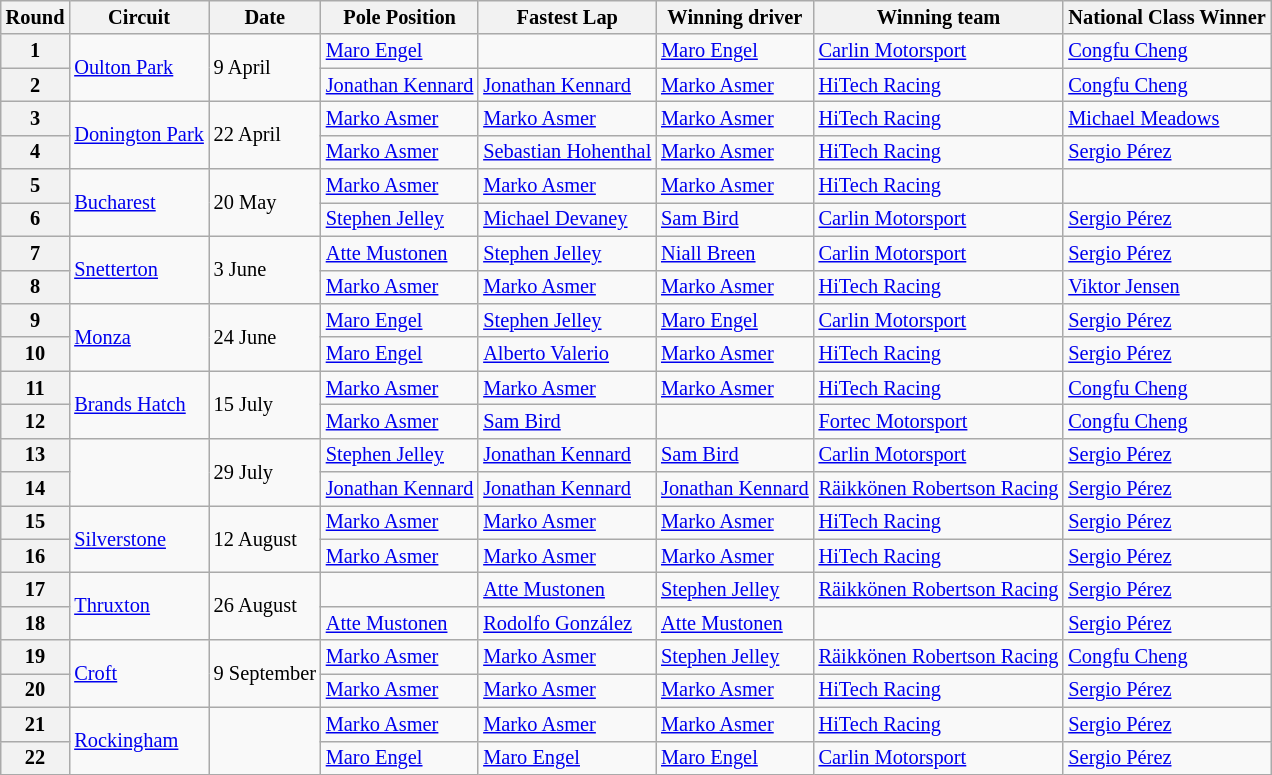<table class="wikitable" style="font-size: 85%;">
<tr>
<th>Round</th>
<th>Circuit</th>
<th>Date</th>
<th>Pole Position</th>
<th>Fastest Lap</th>
<th>Winning driver</th>
<th>Winning team</th>
<th nowrap>National Class Winner</th>
</tr>
<tr>
<th>1</th>
<td rowspan=2> <a href='#'>Oulton Park</a></td>
<td rowspan=2>9 April</td>
<td> <a href='#'>Maro Engel</a></td>
<td></td>
<td> <a href='#'>Maro Engel</a></td>
<td> <a href='#'>Carlin Motorsport</a></td>
<td> <a href='#'>Congfu Cheng</a></td>
</tr>
<tr>
<th>2</th>
<td> <a href='#'>Jonathan Kennard</a></td>
<td> <a href='#'>Jonathan Kennard</a></td>
<td> <a href='#'>Marko Asmer</a></td>
<td> <a href='#'>HiTech Racing</a></td>
<td> <a href='#'>Congfu Cheng</a></td>
</tr>
<tr>
<th>3</th>
<td rowspan="2"> <a href='#'>Donington Park</a></td>
<td rowspan="2">22 April</td>
<td> <a href='#'>Marko Asmer</a></td>
<td> <a href='#'>Marko Asmer</a></td>
<td> <a href='#'>Marko Asmer</a></td>
<td> <a href='#'>HiTech Racing</a></td>
<td> <a href='#'>Michael Meadows</a></td>
</tr>
<tr>
<th>4</th>
<td> <a href='#'>Marko Asmer</a></td>
<td> <a href='#'>Sebastian Hohenthal</a></td>
<td> <a href='#'>Marko Asmer</a></td>
<td> <a href='#'>HiTech Racing</a></td>
<td> <a href='#'>Sergio Pérez</a></td>
</tr>
<tr>
<th>5</th>
<td rowspan="2"> <a href='#'>Bucharest</a></td>
<td rowspan="2">20 May</td>
<td> <a href='#'>Marko Asmer</a></td>
<td> <a href='#'>Marko Asmer</a></td>
<td> <a href='#'>Marko Asmer</a></td>
<td> <a href='#'>HiTech Racing</a></td>
<td></td>
</tr>
<tr>
<th>6</th>
<td> <a href='#'>Stephen Jelley</a></td>
<td> <a href='#'>Michael Devaney</a></td>
<td> <a href='#'>Sam Bird</a></td>
<td> <a href='#'>Carlin Motorsport</a></td>
<td> <a href='#'>Sergio Pérez</a></td>
</tr>
<tr>
<th>7</th>
<td rowspan="2"> <a href='#'>Snetterton</a></td>
<td rowspan="2">3 June</td>
<td> <a href='#'>Atte Mustonen</a></td>
<td> <a href='#'>Stephen Jelley</a></td>
<td> <a href='#'>Niall Breen</a></td>
<td> <a href='#'>Carlin Motorsport</a></td>
<td> <a href='#'>Sergio Pérez</a></td>
</tr>
<tr>
<th>8</th>
<td> <a href='#'>Marko Asmer</a></td>
<td> <a href='#'>Marko Asmer</a></td>
<td> <a href='#'>Marko Asmer</a></td>
<td> <a href='#'>HiTech Racing</a></td>
<td> <a href='#'>Viktor Jensen</a></td>
</tr>
<tr>
<th>9</th>
<td rowspan="2"> <a href='#'>Monza</a></td>
<td rowspan="2">24 June</td>
<td> <a href='#'>Maro Engel</a></td>
<td> <a href='#'>Stephen Jelley</a></td>
<td> <a href='#'>Maro Engel</a></td>
<td> <a href='#'>Carlin Motorsport</a></td>
<td> <a href='#'>Sergio Pérez</a></td>
</tr>
<tr>
<th>10</th>
<td> <a href='#'>Maro Engel</a></td>
<td> <a href='#'>Alberto Valerio</a></td>
<td> <a href='#'>Marko Asmer</a></td>
<td> <a href='#'>HiTech Racing</a></td>
<td> <a href='#'>Sergio Pérez</a></td>
</tr>
<tr>
<th>11</th>
<td rowspan="2"> <a href='#'>Brands Hatch</a></td>
<td rowspan="2">15 July</td>
<td> <a href='#'>Marko Asmer</a></td>
<td> <a href='#'>Marko Asmer</a></td>
<td> <a href='#'>Marko Asmer</a></td>
<td> <a href='#'>HiTech Racing</a></td>
<td> <a href='#'>Congfu Cheng</a></td>
</tr>
<tr>
<th>12</th>
<td> <a href='#'>Marko Asmer</a></td>
<td> <a href='#'>Sam Bird</a></td>
<td></td>
<td> <a href='#'>Fortec Motorsport</a></td>
<td> <a href='#'>Congfu Cheng</a></td>
</tr>
<tr>
<th>13</th>
<td rowspan="2"></td>
<td rowspan="2">29 July</td>
<td> <a href='#'>Stephen Jelley</a></td>
<td> <a href='#'>Jonathan Kennard</a></td>
<td> <a href='#'>Sam Bird</a></td>
<td> <a href='#'>Carlin Motorsport</a></td>
<td> <a href='#'>Sergio Pérez</a></td>
</tr>
<tr>
<th>14</th>
<td> <a href='#'>Jonathan Kennard</a></td>
<td> <a href='#'>Jonathan Kennard</a></td>
<td> <a href='#'>Jonathan Kennard</a></td>
<td> <a href='#'>Räikkönen Robertson Racing</a></td>
<td> <a href='#'>Sergio Pérez</a></td>
</tr>
<tr>
<th>15</th>
<td rowspan="2"> <a href='#'>Silverstone</a></td>
<td rowspan="2">12 August</td>
<td> <a href='#'>Marko Asmer</a></td>
<td> <a href='#'>Marko Asmer</a></td>
<td> <a href='#'>Marko Asmer</a></td>
<td> <a href='#'>HiTech Racing</a></td>
<td> <a href='#'>Sergio Pérez</a></td>
</tr>
<tr>
<th>16</th>
<td> <a href='#'>Marko Asmer</a></td>
<td> <a href='#'>Marko Asmer</a></td>
<td> <a href='#'>Marko Asmer</a></td>
<td> <a href='#'>HiTech Racing</a></td>
<td> <a href='#'>Sergio Pérez</a></td>
</tr>
<tr>
<th>17</th>
<td rowspan="2"> <a href='#'>Thruxton</a></td>
<td rowspan="2">26 August</td>
<td></td>
<td> <a href='#'>Atte Mustonen</a></td>
<td> <a href='#'>Stephen Jelley</a></td>
<td> <a href='#'>Räikkönen Robertson Racing</a></td>
<td> <a href='#'>Sergio Pérez</a></td>
</tr>
<tr>
<th>18</th>
<td> <a href='#'>Atte Mustonen</a></td>
<td> <a href='#'>Rodolfo González</a></td>
<td> <a href='#'>Atte Mustonen</a></td>
<td></td>
<td> <a href='#'>Sergio Pérez</a></td>
</tr>
<tr>
<th>19</th>
<td rowspan="2"> <a href='#'>Croft</a></td>
<td rowspan="2">9 September</td>
<td> <a href='#'>Marko Asmer</a></td>
<td> <a href='#'>Marko Asmer</a></td>
<td> <a href='#'>Stephen Jelley</a></td>
<td> <a href='#'>Räikkönen Robertson Racing</a></td>
<td> <a href='#'>Congfu Cheng</a></td>
</tr>
<tr>
<th>20</th>
<td> <a href='#'>Marko Asmer</a></td>
<td> <a href='#'>Marko Asmer</a></td>
<td> <a href='#'>Marko Asmer</a></td>
<td> <a href='#'>HiTech Racing</a></td>
<td> <a href='#'>Sergio Pérez</a></td>
</tr>
<tr>
<th>21</th>
<td rowspan="2"> <a href='#'>Rockingham</a></td>
<td rowspan="2"></td>
<td> <a href='#'>Marko Asmer</a></td>
<td> <a href='#'>Marko Asmer</a></td>
<td> <a href='#'>Marko Asmer</a></td>
<td> <a href='#'>HiTech Racing</a></td>
<td> <a href='#'>Sergio Pérez</a></td>
</tr>
<tr>
<th>22</th>
<td> <a href='#'>Maro Engel</a></td>
<td> <a href='#'>Maro Engel</a></td>
<td> <a href='#'>Maro Engel</a></td>
<td> <a href='#'>Carlin Motorsport</a></td>
<td> <a href='#'>Sergio Pérez</a></td>
</tr>
</table>
